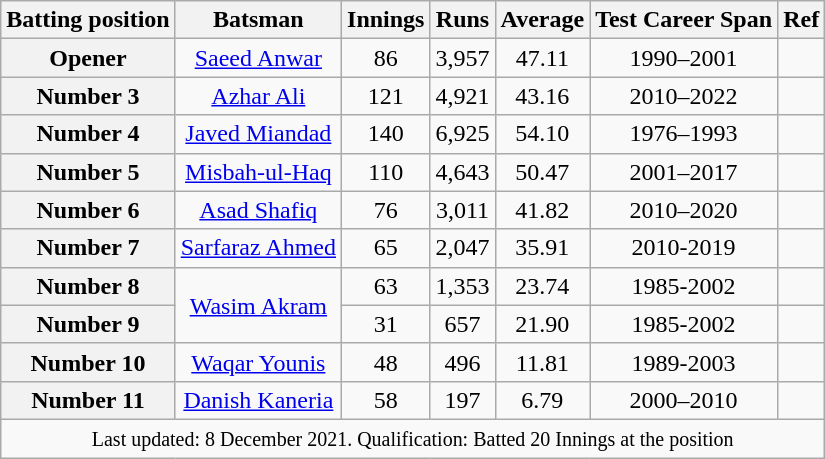<table class="wikitable sortable" style=text-align:center;>
<tr>
<th scope="col">Batting position</th>
<th scope="col">Batsman</th>
<th scope="col">Innings</th>
<th scope="col">Runs</th>
<th scope="col">Average</th>
<th scope="col">Test Career Span</th>
<th scope="col">Ref</th>
</tr>
<tr>
<th scope="row">Opener</th>
<td><a href='#'>Saeed Anwar</a></td>
<td>86</td>
<td>3,957</td>
<td>47.11</td>
<td>1990–2001</td>
<td></td>
</tr>
<tr>
<th scope="row">Number 3</th>
<td><a href='#'>Azhar Ali</a></td>
<td>121</td>
<td>4,921</td>
<td>43.16</td>
<td>2010–2022</td>
<td></td>
</tr>
<tr>
<th scope="row">Number 4</th>
<td><a href='#'>Javed Miandad</a></td>
<td>140</td>
<td>6,925</td>
<td>54.10</td>
<td>1976–1993</td>
<td></td>
</tr>
<tr>
<th scope="row">Number 5</th>
<td><a href='#'>Misbah-ul-Haq</a></td>
<td>110</td>
<td>4,643</td>
<td>50.47</td>
<td>2001–2017</td>
<td></td>
</tr>
<tr>
<th scope="row">Number 6</th>
<td><a href='#'>Asad Shafiq</a></td>
<td>76</td>
<td>3,011</td>
<td>41.82</td>
<td>2010–2020</td>
<td></td>
</tr>
<tr>
<th scope="row">Number 7</th>
<td><a href='#'>Sarfaraz Ahmed</a> </td>
<td>65</td>
<td>2,047</td>
<td>35.91</td>
<td>2010-2019</td>
<td></td>
</tr>
<tr>
<th scope="row">Number 8</th>
<td rowspan="2"><a href='#'>Wasim Akram</a></td>
<td>63</td>
<td>1,353</td>
<td>23.74</td>
<td>1985-2002</td>
<td></td>
</tr>
<tr>
<th scope="row">Number 9</th>
<td>31</td>
<td>657</td>
<td>21.90</td>
<td>1985-2002</td>
<td></td>
</tr>
<tr>
<th scope="row">Number 10</th>
<td><a href='#'>Waqar Younis</a></td>
<td>48</td>
<td>496</td>
<td>11.81</td>
<td>1989-2003</td>
<td></td>
</tr>
<tr>
<th scope="row">Number 11</th>
<td><a href='#'>Danish Kaneria</a></td>
<td>58</td>
<td>197</td>
<td>6.79</td>
<td>2000–2010</td>
<td></td>
</tr>
<tr>
<td colspan=7><small>Last updated: 8 December 2021. Qualification: Batted 20 Innings at the position</small></td>
</tr>
</table>
